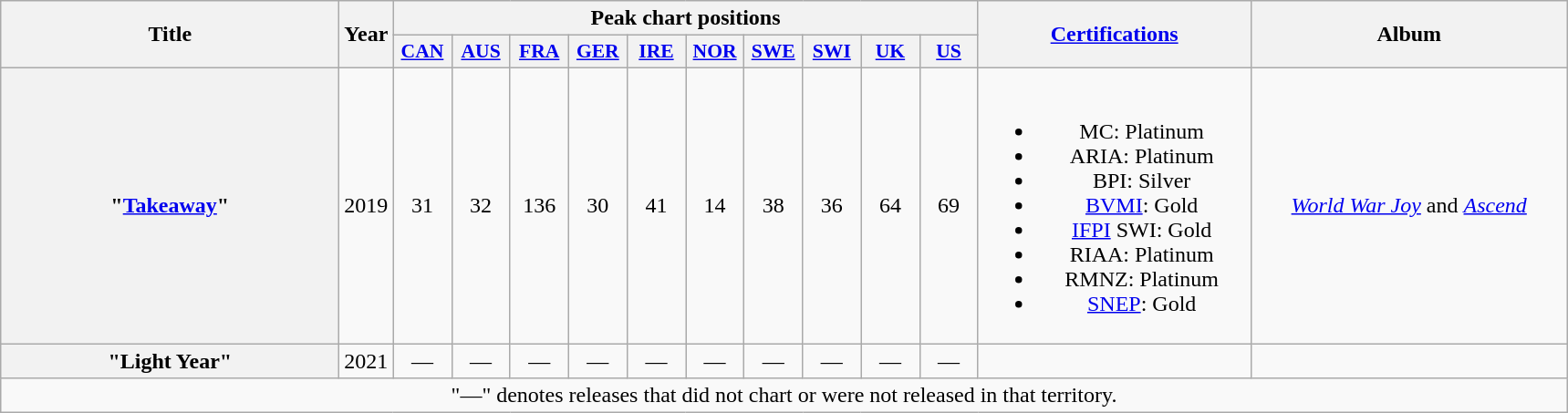<table class="wikitable plainrowheaders" style="text-align:center;">
<tr>
<th scope="col" rowspan="2" style="width:15em;">Title</th>
<th scope="col" rowspan="2" style="width:1em;">Year</th>
<th scope="col" colspan="10">Peak chart positions</th>
<th scope="col" rowspan="2" style="width:12em;"><a href='#'>Certifications</a></th>
<th scope="col" rowspan="2" style="width:14em;">Album</th>
</tr>
<tr>
<th scope="col" style="width:2.5em;font-size:90%;"><a href='#'>CAN</a><br></th>
<th scope="col" style="width:2.5em;font-size:90%;"><a href='#'>AUS</a><br></th>
<th scope="col" style="width:2.5em;font-size:90%;"><a href='#'>FRA</a><br></th>
<th scope="col" style="width:2.5em;font-size:90%;"><a href='#'>GER</a><br></th>
<th scope="col" style="width:2.5em;font-size:90%;"><a href='#'>IRE</a><br></th>
<th scope="col" style="width:2.5em;font-size:90%;"><a href='#'>NOR</a><br></th>
<th scope="col" style="width:2.5em;font-size:90%;"><a href='#'>SWE</a><br></th>
<th scope="col" style="width:2.5em;font-size:90%;"><a href='#'>SWI</a><br></th>
<th scope="col" style="width:2.5em;font-size:90%;"><a href='#'>UK</a><br></th>
<th scope="col" style="width:2.5em;font-size:90%;"><a href='#'>US</a><br></th>
</tr>
<tr>
<th scope="row">"<a href='#'>Takeaway</a>"<br></th>
<td>2019</td>
<td>31</td>
<td>32</td>
<td>136</td>
<td>30</td>
<td>41</td>
<td>14</td>
<td>38</td>
<td>36</td>
<td>64</td>
<td>69</td>
<td><br><ul><li>MC: Platinum</li><li>ARIA: Platinum</li><li>BPI: Silver</li><li><a href='#'>BVMI</a>: Gold</li><li><a href='#'>IFPI</a> SWI: Gold</li><li>RIAA: Platinum</li><li>RMNZ: Platinum</li><li><a href='#'>SNEP</a>: Gold</li></ul></td>
<td><em><a href='#'>World War Joy</a></em> and <em><a href='#'>Ascend</a></em></td>
</tr>
<tr>
<th scope="row">"Light Year"<br></th>
<td>2021</td>
<td>—</td>
<td>—</td>
<td>—</td>
<td>—</td>
<td>—</td>
<td>—</td>
<td>—</td>
<td>—</td>
<td>—</td>
<td>—</td>
<td></td>
<td></td>
</tr>
<tr>
<td colspan="15">"—" denotes releases that did not chart or were not released in that territory.</td>
</tr>
</table>
